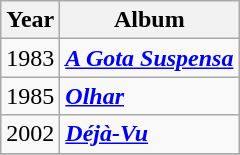<table class="wikitable">
<tr>
<th>Year</th>
<th>Album</th>
</tr>
<tr>
<td>1983</td>
<td><strong><em><a href='#'>A Gota Suspensa</a></em></strong> </td>
</tr>
<tr>
<td>1985</td>
<td><strong><em><a href='#'>Olhar</a></em></strong> </td>
</tr>
<tr>
<td>2002</td>
<td><strong><em><a href='#'>Déjà-Vu</a></em></strong> </td>
</tr>
<tr>
</tr>
<tr>
</tr>
</table>
